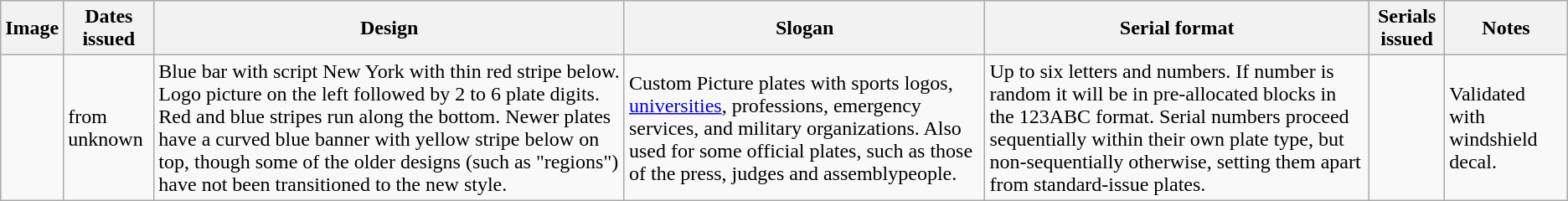<table class="wikitable">
<tr>
<th>Image</th>
<th>Dates issued</th>
<th>Design</th>
<th>Slogan</th>
<th>Serial format</th>
<th>Serials issued</th>
<th>Notes</th>
</tr>
<tr>
<td><br>
</td>
<td>from unknown</td>
<td>Blue bar with script New York with thin red stripe below. Logo picture on the left followed by 2 to 6 plate digits. Red and blue stripes run along the bottom. Newer plates have a curved blue banner with yellow stripe below on top, though some of the older designs (such as "regions") have not been transitioned to the new style.</td>
<td>Custom Picture plates with sports logos, <a href='#'>universities</a>, professions, emergency services, and military organizations. Also used for some official plates, such as those of the press, judges and assemblypeople.</td>
<td>Up to six letters and numbers. If number is random it will be in pre-allocated blocks in the 123ABC format. Serial numbers proceed sequentially within their own plate type, but non-sequentially otherwise, setting them apart from standard-issue plates.</td>
<td></td>
<td>Validated with windshield decal.</td>
</tr>
</table>
